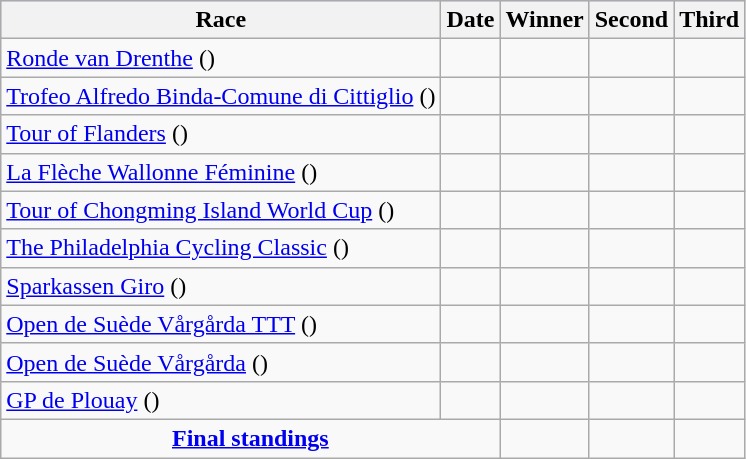<table class="wikitable sortable">
<tr style="background:#ccccff;">
<th>Race</th>
<th>Date</th>
<th>Winner</th>
<th>Second</th>
<th>Third</th>
</tr>
<tr>
<td> <a href='#'>Ronde van Drenthe</a> ()</td>
<td></td>
<td></td>
<td></td>
<td></td>
</tr>
<tr>
<td> <a href='#'>Trofeo Alfredo Binda-Comune di Cittiglio</a> ()</td>
<td></td>
<td></td>
<td></td>
<td></td>
</tr>
<tr>
<td> <a href='#'>Tour of Flanders</a> ()</td>
<td></td>
<td></td>
<td></td>
<td></td>
</tr>
<tr>
<td> <a href='#'>La Flèche Wallonne Féminine</a> ()</td>
<td></td>
<td></td>
<td></td>
<td></td>
</tr>
<tr>
<td> <a href='#'>Tour of Chongming Island World Cup</a> ()</td>
<td></td>
<td></td>
<td></td>
<td></td>
</tr>
<tr>
<td>  <a href='#'>The Philadelphia Cycling Classic</a> ()</td>
<td></td>
<td></td>
<td></td>
<td></td>
</tr>
<tr>
<td> <a href='#'>Sparkassen Giro</a> ()</td>
<td></td>
<td></td>
<td></td>
<td></td>
</tr>
<tr>
<td> <a href='#'>Open de Suède Vårgårda TTT</a> ()</td>
<td></td>
<td></td>
<td></td>
<td></td>
</tr>
<tr>
<td> <a href='#'>Open de Suède Vårgårda</a> ()</td>
<td></td>
<td></td>
<td></td>
<td></td>
</tr>
<tr>
<td> <a href='#'>GP de Plouay</a> ()</td>
<td></td>
<td></td>
<td></td>
<td></td>
</tr>
<tr>
<td colspan=2 align=center><strong><a href='#'>Final standings</a></strong></td>
<td></td>
<td></td>
<td></td>
</tr>
</table>
